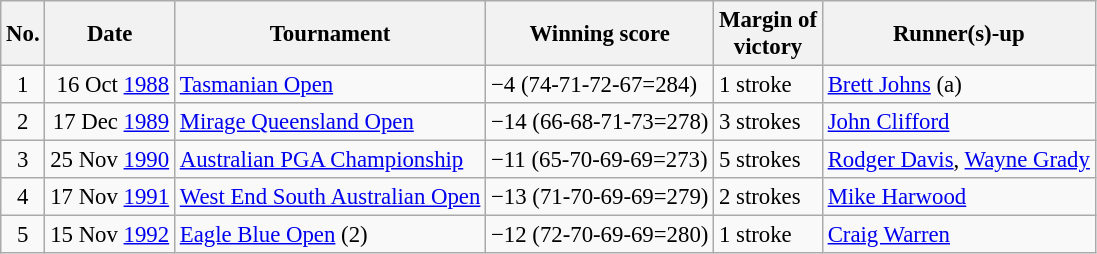<table class="wikitable" style="font-size:95%;">
<tr>
<th>No.</th>
<th>Date</th>
<th>Tournament</th>
<th>Winning score</th>
<th>Margin of<br>victory</th>
<th>Runner(s)-up</th>
</tr>
<tr>
<td align=center>1</td>
<td align=right>16 Oct <a href='#'>1988</a></td>
<td><a href='#'>Tasmanian Open</a></td>
<td>−4 (74-71-72-67=284)</td>
<td>1 stroke</td>
<td> <a href='#'>Brett Johns</a> (a)</td>
</tr>
<tr>
<td align=center>2</td>
<td align=right>17 Dec <a href='#'>1989</a></td>
<td><a href='#'>Mirage Queensland Open</a></td>
<td>−14 (66-68-71-73=278)</td>
<td>3 strokes</td>
<td> <a href='#'>John Clifford</a></td>
</tr>
<tr>
<td align=center>3</td>
<td align=right>25 Nov <a href='#'>1990</a></td>
<td><a href='#'>Australian PGA Championship</a><small></small></td>
<td>−11 (65-70-69-69=273)</td>
<td>5 strokes</td>
<td> <a href='#'>Rodger Davis</a>,  <a href='#'>Wayne Grady</a></td>
</tr>
<tr>
<td align=center>4</td>
<td align=right>17 Nov <a href='#'>1991</a></td>
<td><a href='#'>West End South Australian Open</a></td>
<td>−13 (71-70-69-69=279)</td>
<td>2 strokes</td>
<td> <a href='#'>Mike Harwood</a></td>
</tr>
<tr>
<td align=center>5</td>
<td align=right>15 Nov <a href='#'>1992</a></td>
<td><a href='#'>Eagle Blue Open</a> (2)</td>
<td>−12 (72-70-69-69=280)</td>
<td>1 stroke</td>
<td> <a href='#'>Craig Warren</a></td>
</tr>
</table>
